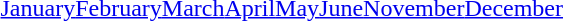<table id="toc" class="toc" summary="Class">
<tr>
<th></th>
</tr>
<tr>
<td style="text-align:center;"><a href='#'>January</a><a href='#'>February</a><a href='#'>March</a><a href='#'>April</a><a href='#'>May</a><a href='#'>June</a><a href='#'>November</a><a href='#'>December</a></td>
</tr>
</table>
